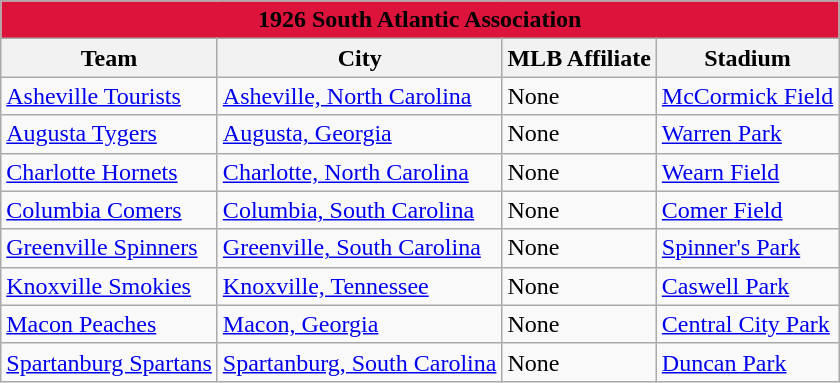<table class="wikitable" style="width:auto">
<tr>
<td bgcolor="#DC143C" align="center" colspan="7"><strong><span>1926 South Atlantic Association</span></strong></td>
</tr>
<tr>
<th>Team</th>
<th>City</th>
<th>MLB Affiliate</th>
<th>Stadium</th>
</tr>
<tr>
<td><a href='#'>Asheville Tourists</a></td>
<td><a href='#'>Asheville, North Carolina</a></td>
<td>None</td>
<td><a href='#'>McCormick Field</a></td>
</tr>
<tr>
<td><a href='#'>Augusta Tygers</a></td>
<td><a href='#'>Augusta, Georgia</a></td>
<td>None</td>
<td><a href='#'>Warren Park</a></td>
</tr>
<tr>
<td><a href='#'>Charlotte Hornets</a></td>
<td><a href='#'>Charlotte, North Carolina</a></td>
<td>None</td>
<td><a href='#'>Wearn Field</a></td>
</tr>
<tr>
<td><a href='#'>Columbia Comers</a></td>
<td><a href='#'>Columbia, South Carolina</a></td>
<td>None</td>
<td><a href='#'>Comer Field</a></td>
</tr>
<tr>
<td><a href='#'>Greenville Spinners</a></td>
<td><a href='#'>Greenville, South Carolina</a></td>
<td>None</td>
<td><a href='#'>Spinner's Park</a></td>
</tr>
<tr>
<td><a href='#'>Knoxville Smokies</a></td>
<td><a href='#'>Knoxville, Tennessee</a></td>
<td>None</td>
<td><a href='#'>Caswell Park</a></td>
</tr>
<tr>
<td><a href='#'>Macon Peaches</a></td>
<td><a href='#'>Macon, Georgia</a></td>
<td>None</td>
<td><a href='#'>Central City Park</a></td>
</tr>
<tr>
<td><a href='#'>Spartanburg Spartans</a></td>
<td><a href='#'>Spartanburg, South Carolina</a></td>
<td>None</td>
<td><a href='#'>Duncan Park</a></td>
</tr>
</table>
